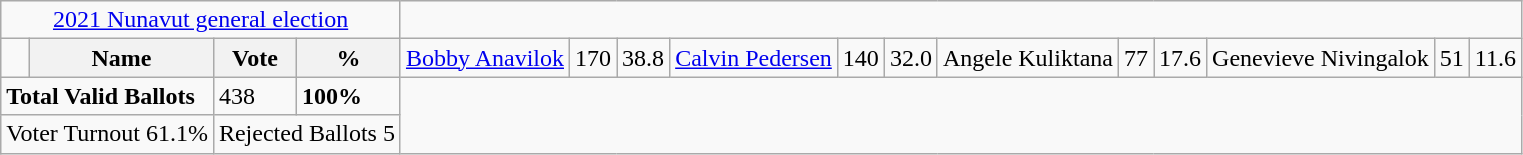<table class="wikitable">
<tr>
<td colspan=4 align=center><a href='#'>2021 Nunavut general election</a></td>
</tr>
<tr>
<td></td>
<th><strong>Name </strong></th>
<th><strong>Vote</strong></th>
<th><strong>%</strong><br></th>
<td><a href='#'>Bobby Anavilok</a></td>
<td>170</td>
<td>38.8<br></td>
<td><a href='#'>Calvin Pedersen</a></td>
<td>140</td>
<td>32.0<br></td>
<td>Angele Kuliktana</td>
<td>77</td>
<td>17.6<br></td>
<td>Genevieve Nivingalok</td>
<td>51</td>
<td>11.6</td>
</tr>
<tr>
<td colspan=2><strong>Total Valid Ballots</strong></td>
<td>438</td>
<td><strong>100%</strong></td>
</tr>
<tr>
<td colspan=2 align=center>Voter Turnout 61.1%</td>
<td colspan=2 align=center>Rejected Ballots 5</td>
</tr>
</table>
